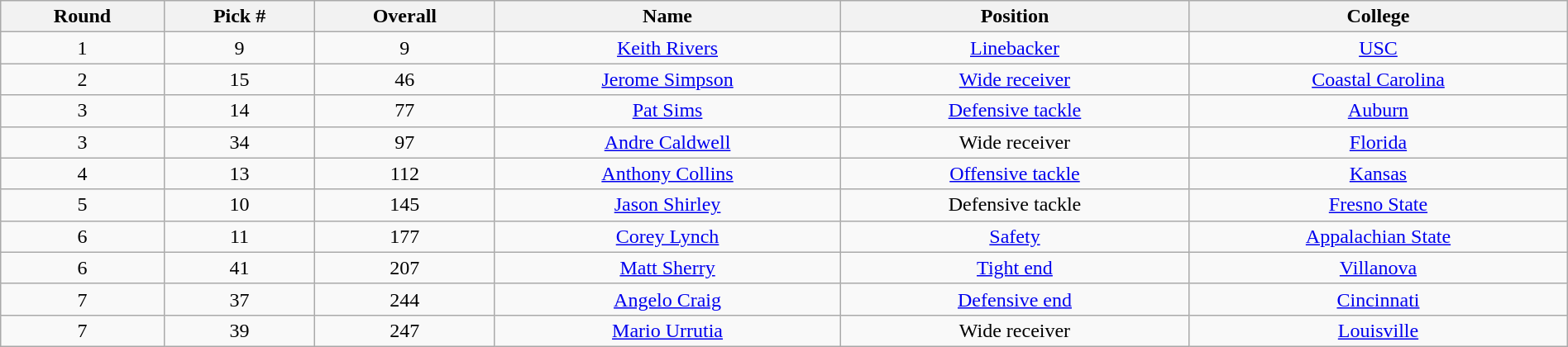<table class="wikitable sortable sortable" style="width: 100%; text-align:center">
<tr>
<th>Round</th>
<th>Pick #</th>
<th>Overall</th>
<th>Name</th>
<th>Position</th>
<th>College</th>
</tr>
<tr>
<td>1</td>
<td>9</td>
<td>9</td>
<td><a href='#'>Keith Rivers</a></td>
<td><a href='#'>Linebacker</a></td>
<td><a href='#'>USC</a></td>
</tr>
<tr>
<td>2</td>
<td>15</td>
<td>46</td>
<td><a href='#'>Jerome Simpson</a></td>
<td><a href='#'>Wide receiver</a></td>
<td><a href='#'>Coastal Carolina</a></td>
</tr>
<tr>
<td>3</td>
<td>14</td>
<td>77</td>
<td><a href='#'>Pat Sims</a></td>
<td><a href='#'>Defensive tackle</a></td>
<td><a href='#'>Auburn</a></td>
</tr>
<tr>
<td>3</td>
<td>34</td>
<td>97</td>
<td><a href='#'>Andre Caldwell</a></td>
<td>Wide receiver</td>
<td><a href='#'>Florida</a></td>
</tr>
<tr>
<td>4</td>
<td>13</td>
<td>112</td>
<td><a href='#'>Anthony Collins</a></td>
<td><a href='#'>Offensive tackle</a></td>
<td><a href='#'>Kansas</a></td>
</tr>
<tr>
<td>5</td>
<td>10</td>
<td>145</td>
<td><a href='#'>Jason Shirley</a></td>
<td>Defensive tackle</td>
<td><a href='#'>Fresno State</a></td>
</tr>
<tr>
<td>6</td>
<td>11</td>
<td>177</td>
<td><a href='#'>Corey Lynch</a></td>
<td><a href='#'>Safety</a></td>
<td><a href='#'>Appalachian State</a></td>
</tr>
<tr>
<td>6</td>
<td>41</td>
<td>207</td>
<td><a href='#'>Matt Sherry</a></td>
<td><a href='#'>Tight end</a></td>
<td><a href='#'>Villanova</a></td>
</tr>
<tr>
<td>7</td>
<td>37</td>
<td>244</td>
<td><a href='#'>Angelo Craig</a></td>
<td><a href='#'>Defensive end</a></td>
<td><a href='#'>Cincinnati</a></td>
</tr>
<tr>
<td>7</td>
<td>39</td>
<td>247</td>
<td><a href='#'>Mario Urrutia</a></td>
<td>Wide receiver</td>
<td><a href='#'>Louisville</a></td>
</tr>
</table>
